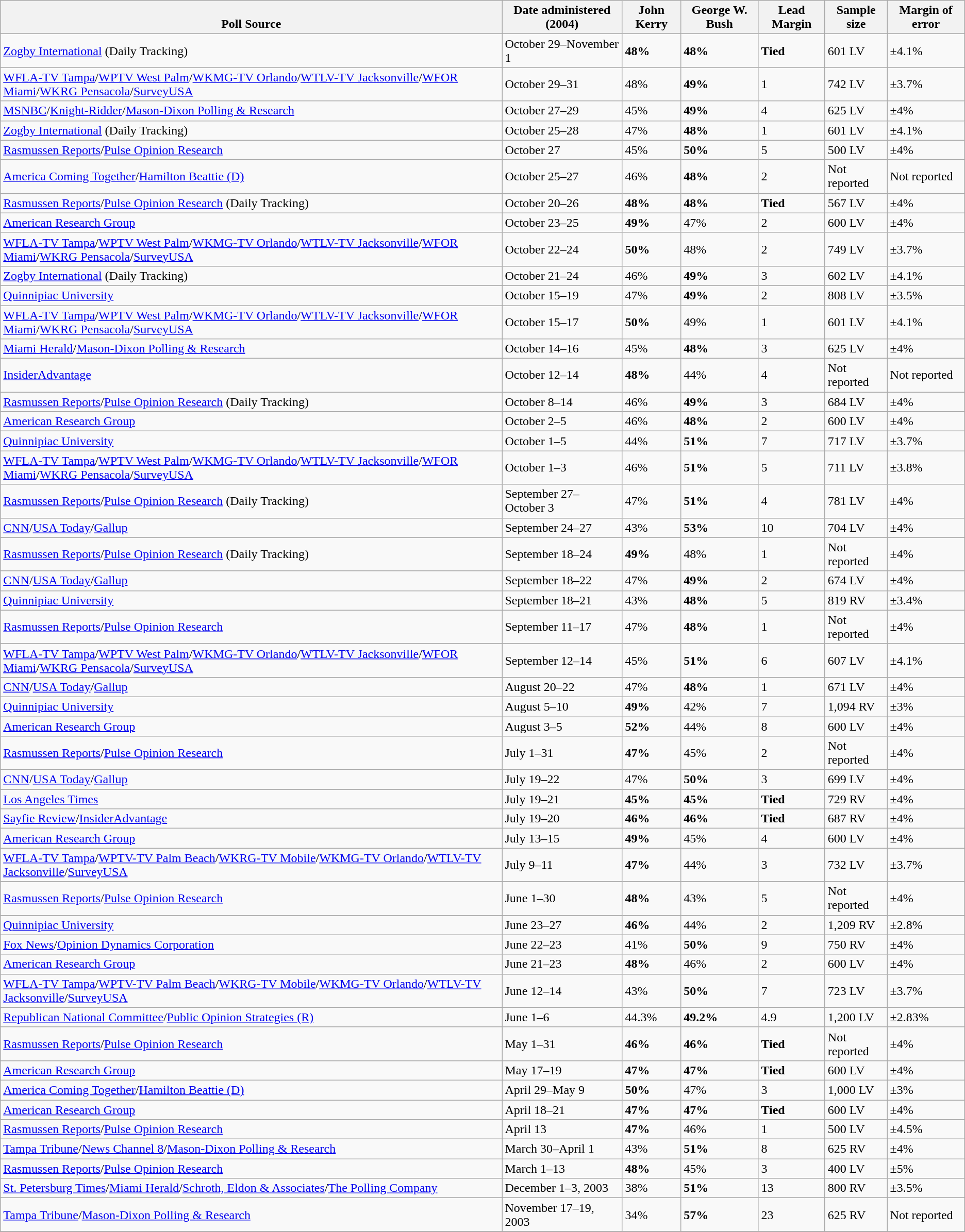<table class="wikitable">
<tr valign=bottom>
<th>Poll Source</th>
<th>Date administered (2004)</th>
<th>John Kerry</th>
<th>George W. Bush</th>
<th>Lead Margin</th>
<th>Sample size</th>
<th>Margin of error</th>
</tr>
<tr>
<td><a href='#'>Zogby International</a> (Daily Tracking)</td>
<td>October 29–November 1</td>
<td><strong>48%</strong></td>
<td><strong>48%</strong></td>
<td><strong>Tied</strong></td>
<td>601 LV</td>
<td>±4.1%</td>
</tr>
<tr>
<td><a href='#'>WFLA-TV Tampa</a>/<a href='#'>WPTV West Palm</a>/<a href='#'>WKMG-TV Orlando</a>/<a href='#'>WTLV-TV Jacksonville</a>/<a href='#'>WFOR Miami</a>/<a href='#'>WKRG Pensacola</a>/<a href='#'>SurveyUSA</a></td>
<td>October 29–31</td>
<td>48%</td>
<td><strong>49%</strong></td>
<td>1</td>
<td>742 LV</td>
<td>±3.7%</td>
</tr>
<tr>
<td><a href='#'>MSNBC</a>/<a href='#'>Knight-Ridder</a>/<a href='#'>Mason-Dixon Polling & Research</a></td>
<td>October 27–29</td>
<td>45%</td>
<td><strong>49%</strong></td>
<td>4</td>
<td>625 LV</td>
<td>±4%</td>
</tr>
<tr>
<td><a href='#'>Zogby International</a> (Daily Tracking)</td>
<td>October 25–28</td>
<td>47%</td>
<td><strong>48%</strong></td>
<td>1</td>
<td>601 LV</td>
<td>±4.1%</td>
</tr>
<tr>
<td><a href='#'>Rasmussen Reports</a>/<a href='#'>Pulse Opinion Research</a></td>
<td>October 27</td>
<td>45%</td>
<td><strong>50%</strong></td>
<td>5</td>
<td>500 LV</td>
<td>±4%</td>
</tr>
<tr>
<td><a href='#'>America Coming Together</a>/<a href='#'>Hamilton Beattie (D)</a></td>
<td>October 25–27</td>
<td>46%</td>
<td><strong>48%</strong></td>
<td>2</td>
<td>Not reported</td>
<td>Not reported</td>
</tr>
<tr>
<td><a href='#'>Rasmussen Reports</a>/<a href='#'>Pulse Opinion Research</a> (Daily Tracking)</td>
<td>October 20–26</td>
<td><strong>48%</strong></td>
<td><strong>48%</strong></td>
<td><strong>Tied</strong></td>
<td>567 LV</td>
<td>±4%</td>
</tr>
<tr>
<td><a href='#'>American Research Group</a></td>
<td>October 23–25</td>
<td><strong>49%</strong></td>
<td>47%</td>
<td>2</td>
<td>600 LV</td>
<td>±4%</td>
</tr>
<tr>
<td><a href='#'>WFLA-TV Tampa</a>/<a href='#'>WPTV West Palm</a>/<a href='#'>WKMG-TV Orlando</a>/<a href='#'>WTLV-TV Jacksonville</a>/<a href='#'>WFOR Miami</a>/<a href='#'>WKRG Pensacola</a>/<a href='#'>SurveyUSA</a></td>
<td>October 22–24</td>
<td><strong>50%</strong></td>
<td>48%</td>
<td>2</td>
<td>749 LV</td>
<td>±3.7%</td>
</tr>
<tr>
<td><a href='#'>Zogby International</a> (Daily Tracking)</td>
<td>October 21–24</td>
<td>46%</td>
<td><strong>49%</strong></td>
<td>3</td>
<td>602 LV</td>
<td>±4.1%</td>
</tr>
<tr>
<td><a href='#'>Quinnipiac University</a></td>
<td>October 15–19</td>
<td>47%</td>
<td><strong>49%</strong></td>
<td>2</td>
<td>808 LV</td>
<td>±3.5%</td>
</tr>
<tr>
<td><a href='#'>WFLA-TV Tampa</a>/<a href='#'>WPTV West Palm</a>/<a href='#'>WKMG-TV Orlando</a>/<a href='#'>WTLV-TV Jacksonville</a>/<a href='#'>WFOR Miami</a>/<a href='#'>WKRG Pensacola</a>/<a href='#'>SurveyUSA</a></td>
<td>October 15–17</td>
<td><strong>50%</strong></td>
<td>49%</td>
<td>1</td>
<td>601 LV</td>
<td>±4.1%</td>
</tr>
<tr>
<td><a href='#'>Miami Herald</a>/<a href='#'>Mason-Dixon Polling & Research</a></td>
<td>October 14–16</td>
<td>45%</td>
<td><strong>48%</strong></td>
<td>3</td>
<td>625 LV</td>
<td>±4%</td>
</tr>
<tr>
<td><a href='#'>InsiderAdvantage</a></td>
<td>October 12–14</td>
<td><strong>48%</strong></td>
<td>44%</td>
<td>4</td>
<td>Not reported</td>
<td>Not reported</td>
</tr>
<tr>
<td><a href='#'>Rasmussen Reports</a>/<a href='#'>Pulse Opinion Research</a> (Daily Tracking)</td>
<td>October 8–14</td>
<td>46%</td>
<td><strong>49%</strong></td>
<td>3</td>
<td>684 LV</td>
<td>±4%</td>
</tr>
<tr>
<td><a href='#'>American Research Group</a></td>
<td>October 2–5</td>
<td>46%</td>
<td><strong>48%</strong></td>
<td>2</td>
<td>600 LV</td>
<td>±4%</td>
</tr>
<tr>
<td><a href='#'>Quinnipiac University</a></td>
<td>October 1–5</td>
<td>44%</td>
<td><strong>51%</strong></td>
<td>7</td>
<td>717 LV</td>
<td>±3.7%</td>
</tr>
<tr>
<td><a href='#'>WFLA-TV Tampa</a>/<a href='#'>WPTV West Palm</a>/<a href='#'>WKMG-TV Orlando</a>/<a href='#'>WTLV-TV Jacksonville</a>/<a href='#'>WFOR Miami</a>/<a href='#'>WKRG Pensacola</a>/<a href='#'>SurveyUSA</a></td>
<td>October 1–3</td>
<td>46%</td>
<td><strong>51%</strong></td>
<td>5</td>
<td>711 LV</td>
<td>±3.8%</td>
</tr>
<tr>
<td><a href='#'>Rasmussen Reports</a>/<a href='#'>Pulse Opinion Research</a> (Daily Tracking)</td>
<td>September 27–October 3</td>
<td>47%</td>
<td><strong>51%</strong></td>
<td>4</td>
<td>781 LV</td>
<td>±4%</td>
</tr>
<tr>
<td><a href='#'>CNN</a>/<a href='#'>USA Today</a>/<a href='#'>Gallup</a></td>
<td>September 24–27</td>
<td>43%</td>
<td><strong>53%</strong></td>
<td>10</td>
<td>704 LV</td>
<td>±4%</td>
</tr>
<tr>
<td><a href='#'>Rasmussen Reports</a>/<a href='#'>Pulse Opinion Research</a> (Daily Tracking)</td>
<td>September 18–24</td>
<td><strong>49%</strong></td>
<td>48%</td>
<td>1</td>
<td>Not reported</td>
<td>±4%</td>
</tr>
<tr>
<td><a href='#'>CNN</a>/<a href='#'>USA Today</a>/<a href='#'>Gallup</a></td>
<td>September 18–22</td>
<td>47%</td>
<td><strong>49%</strong></td>
<td>2</td>
<td>674 LV</td>
<td>±4%</td>
</tr>
<tr>
<td><a href='#'>Quinnipiac University</a></td>
<td>September 18–21</td>
<td>43%</td>
<td><strong>48%</strong></td>
<td>5</td>
<td>819 RV</td>
<td>±3.4%</td>
</tr>
<tr>
<td><a href='#'>Rasmussen Reports</a>/<a href='#'>Pulse Opinion Research</a></td>
<td>September 11–17</td>
<td>47%</td>
<td><strong>48%</strong></td>
<td>1</td>
<td>Not reported</td>
<td>±4%</td>
</tr>
<tr>
<td><a href='#'>WFLA-TV Tampa</a>/<a href='#'>WPTV West Palm</a>/<a href='#'>WKMG-TV Orlando</a>/<a href='#'>WTLV-TV Jacksonville</a>/<a href='#'>WFOR Miami</a>/<a href='#'>WKRG Pensacola</a>/<a href='#'>SurveyUSA</a></td>
<td>September 12–14</td>
<td>45%</td>
<td><strong>51%</strong></td>
<td>6</td>
<td>607 LV</td>
<td>±4.1%</td>
</tr>
<tr>
<td><a href='#'>CNN</a>/<a href='#'>USA Today</a>/<a href='#'>Gallup</a></td>
<td>August 20–22</td>
<td>47%</td>
<td><strong>48%</strong></td>
<td>1</td>
<td>671 LV</td>
<td>±4%</td>
</tr>
<tr>
<td><a href='#'>Quinnipiac University</a></td>
<td>August 5–10</td>
<td><strong>49%</strong></td>
<td>42%</td>
<td>7</td>
<td>1,094 RV</td>
<td>±3%</td>
</tr>
<tr>
<td><a href='#'>American Research Group</a></td>
<td>August 3–5</td>
<td><strong>52%</strong></td>
<td>44%</td>
<td>8</td>
<td>600 LV</td>
<td>±4%</td>
</tr>
<tr>
<td><a href='#'>Rasmussen Reports</a>/<a href='#'>Pulse Opinion Research</a></td>
<td>July 1–31</td>
<td><strong>47%</strong></td>
<td>45%</td>
<td>2</td>
<td>Not reported</td>
<td>±4%</td>
</tr>
<tr>
<td><a href='#'>CNN</a>/<a href='#'>USA Today</a>/<a href='#'>Gallup</a></td>
<td>July 19–22</td>
<td>47%</td>
<td><strong>50%</strong></td>
<td>3</td>
<td>699 LV</td>
<td>±4%</td>
</tr>
<tr>
<td><a href='#'>Los Angeles Times</a></td>
<td>July 19–21</td>
<td><strong>45%</strong></td>
<td><strong>45%</strong></td>
<td><strong>Tied</strong></td>
<td>729 RV</td>
<td>±4%</td>
</tr>
<tr>
<td><a href='#'>Sayfie Review</a>/<a href='#'>InsiderAdvantage</a></td>
<td>July 19–20</td>
<td><strong>46%</strong></td>
<td><strong>46%</strong></td>
<td><strong>Tied</strong></td>
<td>687 RV</td>
<td>±4%</td>
</tr>
<tr>
<td><a href='#'>American Research Group</a></td>
<td>July 13–15</td>
<td><strong>49%</strong></td>
<td>45%</td>
<td>4</td>
<td>600 LV</td>
<td>±4%</td>
</tr>
<tr>
<td><a href='#'>WFLA-TV Tampa</a>/<a href='#'>WPTV-TV Palm Beach</a>/<a href='#'>WKRG-TV Mobile</a>/<a href='#'>WKMG-TV Orlando</a>/<a href='#'>WTLV-TV Jacksonville</a>/<a href='#'>SurveyUSA</a></td>
<td>July 9–11</td>
<td><strong>47%</strong></td>
<td>44%</td>
<td>3</td>
<td>732 LV</td>
<td>±3.7%</td>
</tr>
<tr>
<td><a href='#'>Rasmussen Reports</a>/<a href='#'>Pulse Opinion Research</a></td>
<td>June 1–30</td>
<td><strong>48%</strong></td>
<td>43%</td>
<td>5</td>
<td>Not reported</td>
<td>±4%</td>
</tr>
<tr>
<td><a href='#'>Quinnipiac University</a></td>
<td>June 23–27</td>
<td><strong>46%</strong></td>
<td>44%</td>
<td>2</td>
<td>1,209 RV</td>
<td>±2.8%</td>
</tr>
<tr>
<td><a href='#'>Fox News</a>/<a href='#'>Opinion Dynamics Corporation</a></td>
<td>June 22–23</td>
<td>41%</td>
<td><strong>50%</strong></td>
<td>9</td>
<td>750 RV</td>
<td>±4%</td>
</tr>
<tr>
<td><a href='#'>American Research Group</a></td>
<td>June 21–23</td>
<td><strong>48%</strong></td>
<td>46%</td>
<td>2</td>
<td>600 LV</td>
<td>±4%</td>
</tr>
<tr>
<td><a href='#'>WFLA-TV Tampa</a>/<a href='#'>WPTV-TV Palm Beach</a>/<a href='#'>WKRG-TV Mobile</a>/<a href='#'>WKMG-TV Orlando</a>/<a href='#'>WTLV-TV Jacksonville</a>/<a href='#'>SurveyUSA</a></td>
<td>June 12–14</td>
<td>43%</td>
<td><strong>50%</strong></td>
<td>7</td>
<td>723 LV</td>
<td>±3.7%</td>
</tr>
<tr>
<td><a href='#'>Republican National Committee</a>/<a href='#'>Public Opinion Strategies (R)</a></td>
<td>June 1–6</td>
<td>44.3%</td>
<td><strong>49.2%</strong></td>
<td>4.9</td>
<td>1,200 LV</td>
<td>±2.83%</td>
</tr>
<tr>
<td><a href='#'>Rasmussen Reports</a>/<a href='#'>Pulse Opinion Research</a></td>
<td>May 1–31</td>
<td><strong>46%</strong></td>
<td><strong>46%</strong></td>
<td><strong>Tied</strong></td>
<td>Not reported</td>
<td>±4%</td>
</tr>
<tr>
<td><a href='#'>American Research Group</a></td>
<td>May 17–19</td>
<td><strong>47%</strong></td>
<td><strong>47%</strong></td>
<td><strong>Tied</strong></td>
<td>600 LV</td>
<td>±4%</td>
</tr>
<tr>
<td><a href='#'>America Coming Together</a>/<a href='#'>Hamilton Beattie (D)</a></td>
<td>April 29–May 9</td>
<td><strong>50%</strong></td>
<td>47%</td>
<td>3</td>
<td>1,000 LV</td>
<td>±3%</td>
</tr>
<tr>
<td><a href='#'>American Research Group</a></td>
<td>April 18–21</td>
<td><strong>47%</strong></td>
<td><strong>47%</strong></td>
<td><strong>Tied</strong></td>
<td>600 LV</td>
<td>±4%</td>
</tr>
<tr>
<td><a href='#'>Rasmussen Reports</a>/<a href='#'>Pulse Opinion Research</a></td>
<td>April 13</td>
<td><strong>47%</strong></td>
<td>46%</td>
<td>1</td>
<td>500 LV</td>
<td>±4.5%</td>
</tr>
<tr>
<td><a href='#'>Tampa Tribune</a>/<a href='#'>News Channel 8</a>/<a href='#'>Mason-Dixon Polling & Research</a></td>
<td>March 30–April 1</td>
<td>43%</td>
<td><strong>51%</strong></td>
<td>8</td>
<td>625 RV</td>
<td>±4%</td>
</tr>
<tr>
<td><a href='#'>Rasmussen Reports</a>/<a href='#'>Pulse Opinion Research</a></td>
<td>March 1–13</td>
<td><strong>48%</strong></td>
<td>45%</td>
<td>3</td>
<td>400 LV</td>
<td>±5%</td>
</tr>
<tr>
<td><a href='#'>St. Petersburg Times</a>/<a href='#'>Miami Herald</a>/<a href='#'>Schroth, Eldon & Associates</a>/<a href='#'>The Polling Company</a></td>
<td>December 1–3, 2003</td>
<td>38%</td>
<td><strong>51%</strong></td>
<td>13</td>
<td>800 RV</td>
<td>±3.5%</td>
</tr>
<tr>
<td><a href='#'>Tampa Tribune</a>/<a href='#'>Mason-Dixon Polling & Research</a></td>
<td>November 17–19, 2003</td>
<td>34%</td>
<td><strong>57%</strong></td>
<td>23</td>
<td>625 RV</td>
<td>Not reported</td>
</tr>
<tr>
</tr>
</table>
